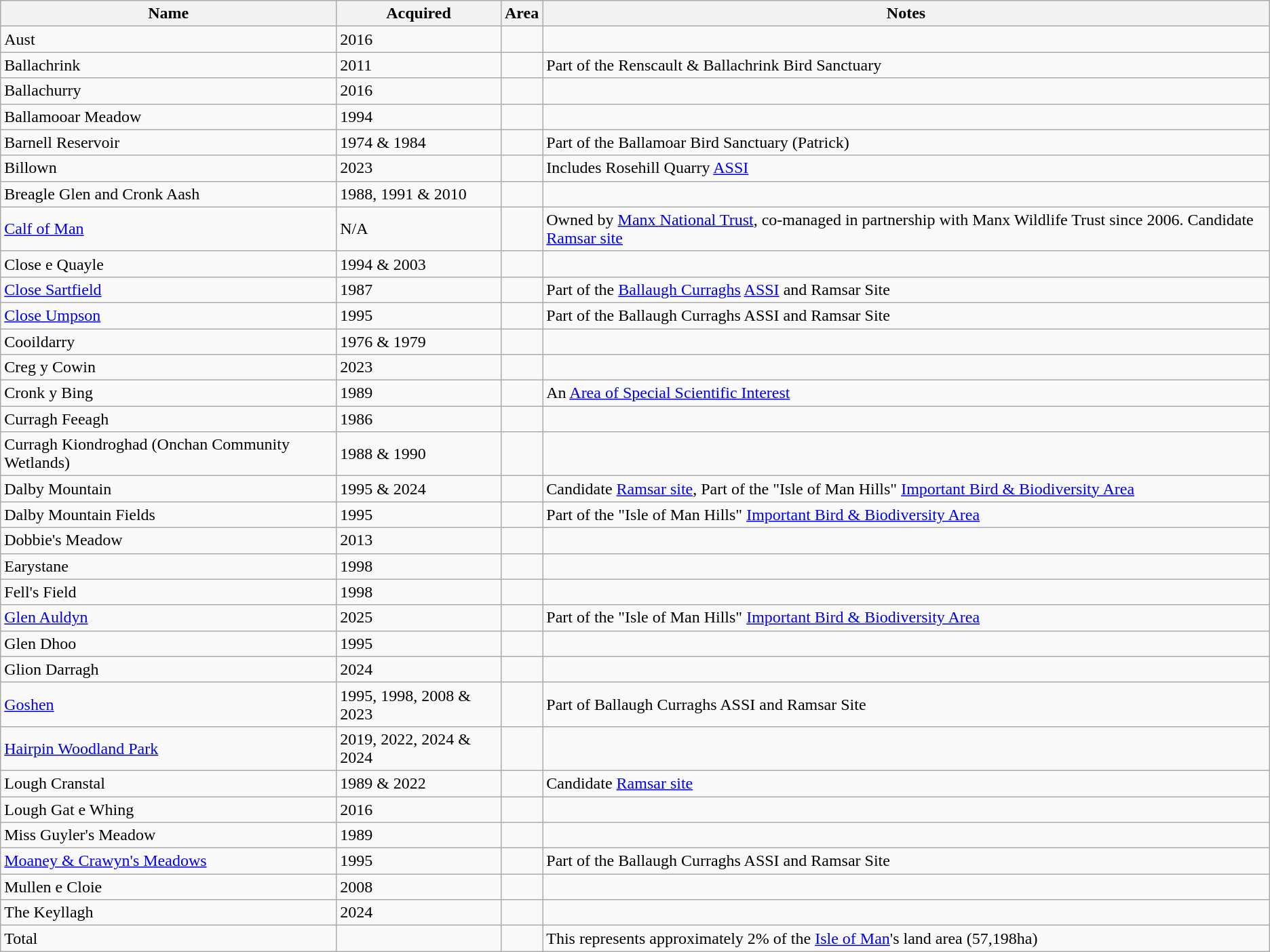<table class="wikitable">
<tr>
<th>Name</th>
<th>Acquired</th>
<th>Area</th>
<th>Notes</th>
</tr>
<tr>
<td>Aust</td>
<td>2016</td>
<td></td>
<td></td>
</tr>
<tr>
<td>Ballachrink</td>
<td>2011</td>
<td></td>
<td>Part of the Renscault & Ballachrink Bird Sanctuary</td>
</tr>
<tr>
<td>Ballachurry</td>
<td>2016</td>
<td></td>
<td></td>
</tr>
<tr>
<td>Ballamooar Meadow</td>
<td>1994</td>
<td></td>
<td></td>
</tr>
<tr>
<td>Barnell Reservoir</td>
<td>1974 & 1984</td>
<td></td>
<td>Part of the Ballamoar Bird Sanctuary (Patrick)</td>
</tr>
<tr>
<td>Billown</td>
<td>2023</td>
<td></td>
<td>Includes Rosehill Quarry <a href='#'>ASSI</a></td>
</tr>
<tr>
<td>Breagle Glen and Cronk Aash</td>
<td>1988, 1991 & 2010</td>
<td></td>
<td></td>
</tr>
<tr>
<td><a href='#'>Calf of Man</a></td>
<td>N/A</td>
<td></td>
<td>Owned by <a href='#'>Manx National Trust</a>, co-managed in partnership with Manx Wildlife Trust since 2006. Candidate <a href='#'>Ramsar site</a></td>
</tr>
<tr>
<td>Close e Quayle</td>
<td>1994 & 2003</td>
<td></td>
<td></td>
</tr>
<tr>
<td><a href='#'>Close Sartfield</a></td>
<td>1987</td>
<td></td>
<td>Part of the <a href='#'>Ballaugh Curraghs</a> <a href='#'>ASSI</a> and Ramsar Site</td>
</tr>
<tr>
<td><a href='#'>Close Umpson</a></td>
<td>1995</td>
<td></td>
<td>Part of the Ballaugh Curraghs ASSI and Ramsar Site</td>
</tr>
<tr>
<td>Cooildarry</td>
<td>1976 & 1979</td>
<td></td>
<td></td>
</tr>
<tr>
<td>Creg y Cowin</td>
<td>2023</td>
<td></td>
<td></td>
</tr>
<tr>
<td>Cronk y Bing</td>
<td>1989</td>
<td></td>
<td>An <a href='#'>Area of Special Scientific Interest</a></td>
</tr>
<tr>
<td>Curragh Feeagh</td>
<td>1986</td>
<td></td>
<td></td>
</tr>
<tr>
<td>Curragh Kiondroghad (Onchan Community Wetlands)</td>
<td>1988 & 1990</td>
<td></td>
<td></td>
</tr>
<tr>
<td>Dalby Mountain</td>
<td>1995 & 2024</td>
<td></td>
<td>Candidate <a href='#'>Ramsar site</a>, Part of the "Isle of Man Hills" <a href='#'>Important Bird & Biodiversity Area</a></td>
</tr>
<tr>
<td>Dalby Mountain Fields</td>
<td>1995</td>
<td></td>
<td>Part of the "Isle of Man Hills" <a href='#'>Important Bird & Biodiversity Area</a></td>
</tr>
<tr>
<td>Dobbie's Meadow</td>
<td>2013</td>
<td></td>
<td></td>
</tr>
<tr>
<td>Earystane</td>
<td>1998</td>
<td></td>
<td></td>
</tr>
<tr>
<td>Fell's Field</td>
<td>1998</td>
<td></td>
<td></td>
</tr>
<tr>
<td><a href='#'>Glen Auldyn</a></td>
<td>2025</td>
<td></td>
<td>Part of the "Isle of Man Hills" <a href='#'>Important Bird & Biodiversity Area</a></td>
</tr>
<tr>
<td>Glen Dhoo</td>
<td>1995</td>
<td></td>
<td></td>
</tr>
<tr>
<td>Glion Darragh</td>
<td>2024</td>
<td></td>
<td></td>
</tr>
<tr>
<td><a href='#'>Goshen</a></td>
<td>1995, 1998, 2008 & 2023</td>
<td></td>
<td>Part of Ballaugh Curraghs ASSI and Ramsar Site</td>
</tr>
<tr>
<td><a href='#'>Hairpin Woodland Park</a></td>
<td>2019, 2022, 2024 & 2024</td>
<td></td>
<td></td>
</tr>
<tr>
<td>Lough Cranstal</td>
<td>1989 & 2022</td>
<td></td>
<td>Candidate <a href='#'>Ramsar site</a></td>
</tr>
<tr>
<td>Lough Gat e Whing</td>
<td>2016</td>
<td></td>
<td></td>
</tr>
<tr>
<td>Miss Guyler's Meadow</td>
<td>1989</td>
<td></td>
<td></td>
</tr>
<tr>
<td><a href='#'>Moaney & Crawyn's Meadows</a></td>
<td>1995</td>
<td></td>
<td>Part of the Ballaugh Curraghs ASSI and Ramsar Site</td>
</tr>
<tr>
<td>Mullen e Cloie</td>
<td>2008</td>
<td></td>
<td></td>
</tr>
<tr>
<td>The Keyllagh</td>
<td>2024</td>
<td></td>
<td></td>
</tr>
<tr>
<td>Total</td>
<td></td>
<td></td>
<td>This represents approximately 2% of the <a href='#'>Isle of Man</a>'s land area (57,198ha)</td>
</tr>
</table>
